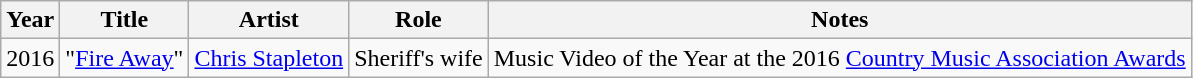<table class="wikitable sortable">
<tr>
<th>Year</th>
<th>Title</th>
<th>Artist</th>
<th>Role</th>
<th class="unsortable">Notes</th>
</tr>
<tr>
<td>2016</td>
<td>"<a href='#'>Fire Away</a>"</td>
<td><a href='#'>Chris Stapleton</a></td>
<td>Sheriff's wife</td>
<td>Music Video of the Year at the 2016 <a href='#'>Country Music Association Awards</a></td>
</tr>
</table>
